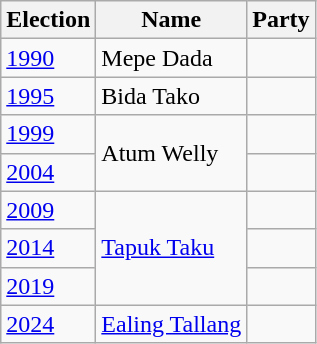<table class="wikitable sortable">
<tr>
<th>Election</th>
<th>Name</th>
<th colspan="2">Party</th>
</tr>
<tr>
<td><a href='#'>1990</a></td>
<td>Mepe Dada</td>
<td></td>
</tr>
<tr>
<td><a href='#'>1995</a></td>
<td>Bida Tako</td>
<td></td>
</tr>
<tr>
<td><a href='#'>1999</a></td>
<td rowspan=2>Atum Welly</td>
<td></td>
</tr>
<tr>
<td><a href='#'>2004</a></td>
<td></td>
</tr>
<tr>
<td><a href='#'>2009</a></td>
<td rowspan=3><a href='#'>Tapuk Taku</a></td>
<td></td>
</tr>
<tr>
<td><a href='#'>2014</a>	</td>
<td></td>
</tr>
<tr>
<td><a href='#'>2019</a>	</td>
<td></td>
</tr>
<tr>
<td><a href='#'>2024</a></td>
<td><a href='#'>Ealing Tallang</a></td>
<td></td>
</tr>
</table>
